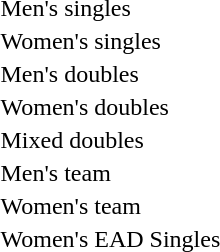<table>
<tr>
<td>Men's singles</td>
<td></td>
<td></td>
<td></td>
</tr>
<tr>
<td>Women's singles</td>
<td></td>
<td></td>
<td></td>
</tr>
<tr>
<td>Men's doubles</td>
<td></td>
<td></td>
<td></td>
</tr>
<tr>
<td>Women's doubles</td>
<td></td>
<td></td>
<td></td>
</tr>
<tr>
<td>Mixed doubles</td>
<td></td>
<td></td>
<td></td>
</tr>
<tr>
<td>Men's team</td>
<td></td>
<td></td>
<td></td>
</tr>
<tr>
<td>Women's team</td>
<td></td>
<td></td>
<td></td>
</tr>
<tr>
<td>Women's EAD Singles</td>
<td></td>
<td></td>
<td></td>
</tr>
</table>
